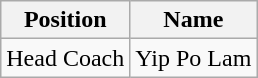<table class="wikitable">
<tr>
<th>Position</th>
<th>Name</th>
</tr>
<tr>
<td>Head Coach</td>
<td> Yip Po Lam</td>
</tr>
</table>
